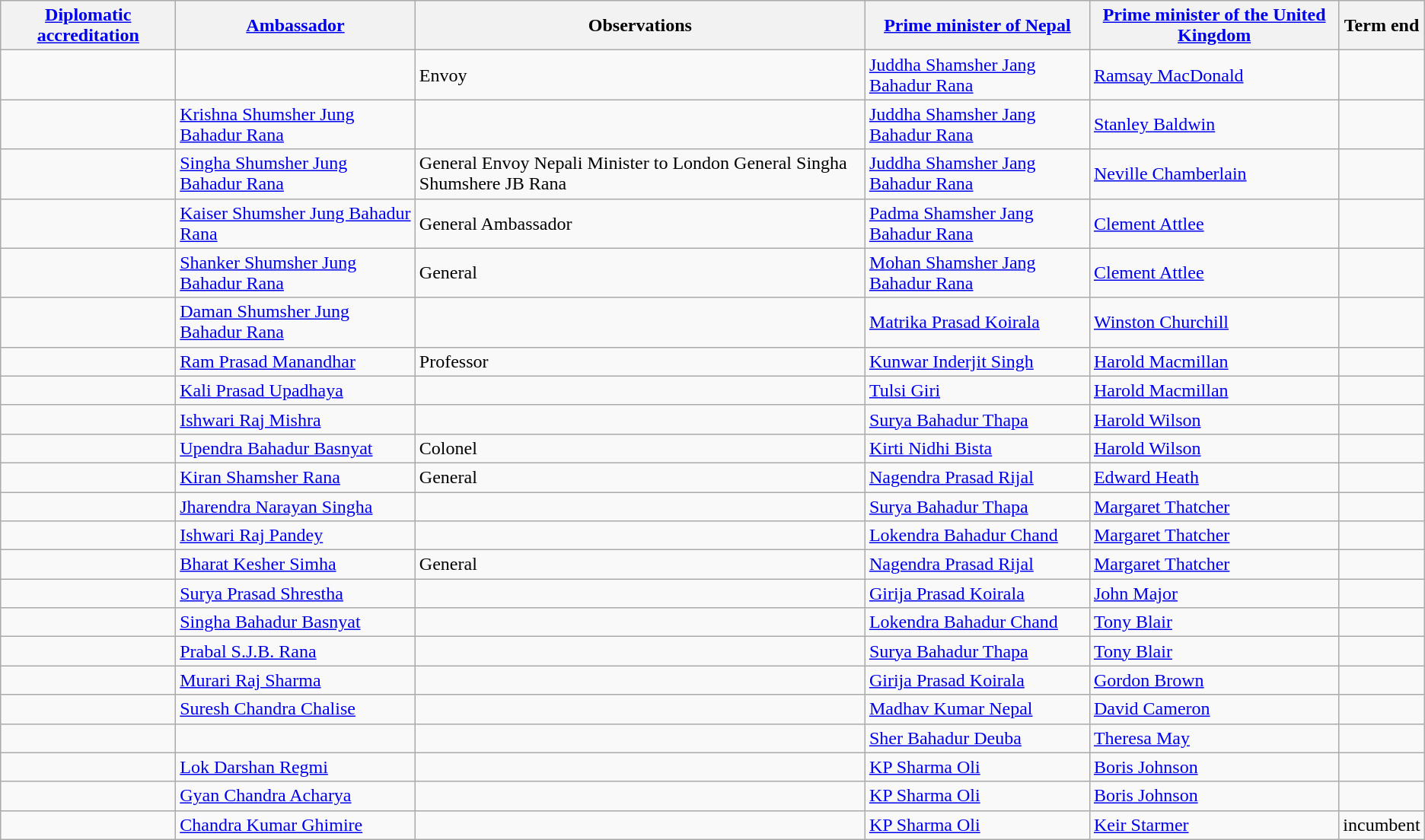<table class="wikitable sortable">
<tr>
<th><a href='#'>Diplomatic accreditation</a></th>
<th><a href='#'>Ambassador</a></th>
<th>Observations</th>
<th><a href='#'>Prime minister of Nepal</a></th>
<th><a href='#'>Prime minister of the United Kingdom</a></th>
<th>Term end</th>
</tr>
<tr>
<td></td>
<td></td>
<td>Envoy</td>
<td><a href='#'>Juddha Shamsher Jang Bahadur Rana</a></td>
<td><a href='#'>Ramsay MacDonald</a></td>
<td></td>
</tr>
<tr>
<td></td>
<td><a href='#'>Krishna Shumsher Jung Bahadur Rana</a></td>
<td></td>
<td><a href='#'>Juddha Shamsher Jang Bahadur Rana</a></td>
<td><a href='#'>Stanley Baldwin</a></td>
<td></td>
</tr>
<tr>
<td></td>
<td><a href='#'>Singha Shumsher Jung Bahadur Rana</a></td>
<td>General Envoy Nepali Minister to London General Singha Shumshere JB Rana</td>
<td><a href='#'>Juddha Shamsher Jang Bahadur Rana</a></td>
<td><a href='#'>Neville Chamberlain</a></td>
<td></td>
</tr>
<tr>
<td></td>
<td><a href='#'>Kaiser Shumsher Jung Bahadur Rana</a></td>
<td>General Ambassador</td>
<td><a href='#'>Padma Shamsher Jang Bahadur Rana</a></td>
<td><a href='#'>Clement Attlee</a></td>
<td></td>
</tr>
<tr>
<td></td>
<td><a href='#'>Shanker Shumsher Jung Bahadur Rana</a></td>
<td>General</td>
<td><a href='#'>Mohan Shamsher Jang Bahadur Rana</a></td>
<td><a href='#'>Clement Attlee</a></td>
<td></td>
</tr>
<tr>
<td></td>
<td><a href='#'>Daman Shumsher Jung Bahadur Rana</a></td>
<td></td>
<td><a href='#'>Matrika Prasad Koirala</a></td>
<td><a href='#'>Winston Churchill</a></td>
<td></td>
</tr>
<tr>
<td></td>
<td><a href='#'>Ram Prasad Manandhar</a></td>
<td>Professor</td>
<td><a href='#'>Kunwar Inderjit Singh</a></td>
<td><a href='#'>Harold Macmillan</a></td>
<td></td>
</tr>
<tr>
<td></td>
<td><a href='#'>Kali Prasad Upadhaya</a></td>
<td></td>
<td><a href='#'>Tulsi Giri</a></td>
<td><a href='#'>Harold Macmillan</a></td>
<td></td>
</tr>
<tr>
<td></td>
<td><a href='#'>Ishwari Raj Mishra</a></td>
<td></td>
<td><a href='#'>Surya Bahadur Thapa</a></td>
<td><a href='#'>Harold Wilson</a></td>
<td></td>
</tr>
<tr>
<td></td>
<td><a href='#'>Upendra Bahadur Basnyat</a></td>
<td>Colonel</td>
<td><a href='#'>Kirti Nidhi Bista</a></td>
<td><a href='#'>Harold Wilson</a></td>
<td></td>
</tr>
<tr>
<td></td>
<td><a href='#'>Kiran Shamsher Rana</a></td>
<td>General</td>
<td><a href='#'>Nagendra Prasad Rijal</a></td>
<td><a href='#'>Edward Heath</a></td>
<td></td>
</tr>
<tr>
<td></td>
<td><a href='#'>Jharendra Narayan Singha</a></td>
<td></td>
<td><a href='#'>Surya Bahadur Thapa</a></td>
<td><a href='#'>Margaret Thatcher</a></td>
<td></td>
</tr>
<tr>
<td></td>
<td><a href='#'>Ishwari Raj Pandey</a></td>
<td></td>
<td><a href='#'>Lokendra Bahadur Chand</a></td>
<td><a href='#'>Margaret Thatcher</a></td>
<td></td>
</tr>
<tr>
<td></td>
<td><a href='#'>Bharat Kesher Simha</a></td>
<td>General</td>
<td><a href='#'>Nagendra Prasad Rijal</a></td>
<td><a href='#'>Margaret Thatcher</a></td>
<td></td>
</tr>
<tr>
<td></td>
<td><a href='#'>Surya Prasad Shrestha</a></td>
<td></td>
<td><a href='#'>Girija Prasad Koirala</a></td>
<td><a href='#'>John Major</a></td>
<td></td>
</tr>
<tr>
<td></td>
<td><a href='#'>Singha Bahadur Basnyat</a></td>
<td></td>
<td><a href='#'>Lokendra Bahadur Chand</a></td>
<td><a href='#'>Tony Blair</a></td>
<td></td>
</tr>
<tr>
<td></td>
<td><a href='#'>Prabal S.J.B. Rana</a></td>
<td></td>
<td><a href='#'>Surya Bahadur Thapa</a></td>
<td><a href='#'>Tony Blair</a></td>
<td></td>
</tr>
<tr>
<td></td>
<td><a href='#'>Murari Raj Sharma</a></td>
<td></td>
<td><a href='#'>Girija Prasad Koirala</a></td>
<td><a href='#'>Gordon Brown</a></td>
<td></td>
</tr>
<tr>
<td></td>
<td><a href='#'>Suresh Chandra Chalise</a></td>
<td></td>
<td><a href='#'>Madhav Kumar Nepal</a></td>
<td><a href='#'>David Cameron</a></td>
<td></td>
</tr>
<tr>
<td></td>
<td></td>
<td></td>
<td><a href='#'>Sher Bahadur Deuba</a></td>
<td><a href='#'>Theresa May</a></td>
<td></td>
</tr>
<tr>
<td></td>
<td><a href='#'>Lok Darshan Regmi</a></td>
<td></td>
<td><a href='#'>KP Sharma Oli</a></td>
<td><a href='#'>Boris Johnson</a></td>
<td></td>
</tr>
<tr>
<td></td>
<td><a href='#'>Gyan Chandra Acharya</a></td>
<td></td>
<td><a href='#'>KP Sharma Oli</a></td>
<td><a href='#'>Boris Johnson</a></td>
<td></td>
</tr>
<tr>
<td></td>
<td><a href='#'>Chandra Kumar Ghimire</a></td>
<td></td>
<td><a href='#'>KP Sharma Oli</a></td>
<td><a href='#'>Keir Starmer</a></td>
<td>incumbent</td>
</tr>
</table>
